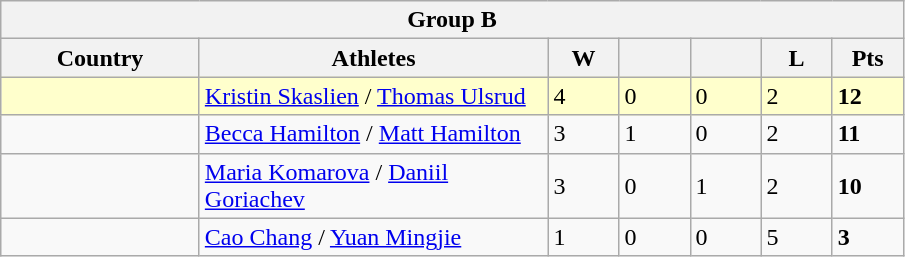<table class=wikitable>
<tr>
<th colspan=7>Group B</th>
</tr>
<tr>
<th width=125>Country</th>
<th width=225>Athletes</th>
<th width=40>W</th>
<th width=40></th>
<th width=40></th>
<th width=40>L</th>
<th width=40>Pts</th>
</tr>
<tr bgcolor=#ffffcc>
<td></td>
<td><a href='#'>Kristin Skaslien</a> / <a href='#'>Thomas Ulsrud</a></td>
<td>4</td>
<td>0</td>
<td>0</td>
<td>2</td>
<td><strong>12</strong></td>
</tr>
<tr>
<td></td>
<td><a href='#'>Becca Hamilton</a> / <a href='#'>Matt Hamilton</a></td>
<td>3</td>
<td>1</td>
<td>0</td>
<td>2</td>
<td><strong>11</strong></td>
</tr>
<tr>
<td></td>
<td><a href='#'>Maria Komarova</a> / <a href='#'>Daniil Goriachev</a></td>
<td>3</td>
<td>0</td>
<td>1</td>
<td>2</td>
<td><strong>10</strong></td>
</tr>
<tr>
<td></td>
<td><a href='#'>Cao Chang</a> / <a href='#'>Yuan Mingjie</a></td>
<td>1</td>
<td>0</td>
<td>0</td>
<td>5</td>
<td><strong>3</strong></td>
</tr>
</table>
